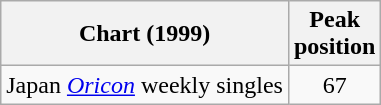<table class="wikitable">
<tr>
<th>Chart (1999)</th>
<th>Peak<br>position</th>
</tr>
<tr>
<td>Japan <em><a href='#'>Oricon</a></em> weekly singles</td>
<td align="center">67</td>
</tr>
</table>
